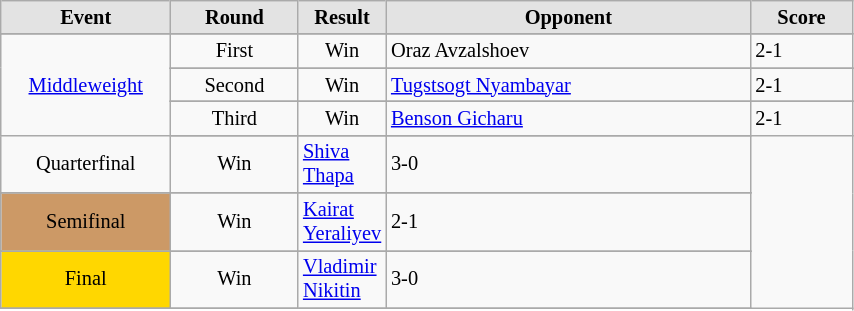<table style='font-size: 85%; text-align: left;' class='wikitable' width='45%'>
<tr>
<th style='border-style: none none solid solid; background: #e3e3e3; width: 20%'><strong>Event</strong></th>
<th style='border-style: none none solid solid; background: #e3e3e3; width: 15%'><strong>Round</strong></th>
<th style='border-style: none none solid solid; background: #e3e3e3; width: 10%'><strong>Result</strong></th>
<th style='border-style: none none solid solid; background: #e3e3e3; width: 43%'><strong>Opponent</strong></th>
<th style='border-style: none none solid solid; background: #e3e3e3; width: 12%'><strong>Score</strong></th>
</tr>
<tr>
</tr>
<tr align=center>
<td rowspan="6" style="text-align:center;"><a href='#'>Middleweight</a></td>
<td align='center'>First</td>
<td>Win</td>
<td align='left'> Oraz Avzalshoev</td>
<td align='left'>2-1</td>
</tr>
<tr>
</tr>
<tr align=center>
<td align='center'>Second</td>
<td>Win</td>
<td align='left'> <a href='#'>Tugstsogt Nyambayar</a></td>
<td align='left'>2-1</td>
</tr>
<tr>
</tr>
<tr align=center>
<td align='center'>Third</td>
<td>Win</td>
<td align='left'> <a href='#'>Benson Gicharu</a></td>
<td align='left'>2-1</td>
</tr>
<tr>
</tr>
<tr align=center>
<td align='center'>Quarterfinal</td>
<td>Win</td>
<td align='left'> <a href='#'>Shiva Thapa</a></td>
<td align='left'>3-0</td>
</tr>
<tr>
</tr>
<tr align=center>
<td align='center'; bgcolor="#cc9966">Semifinal</td>
<td>Win</td>
<td align='left'> <a href='#'>Kairat Yeraliyev</a></td>
<td align='left'>2-1</td>
</tr>
<tr>
</tr>
<tr align=center>
<td align='center'; bgcolor="gold">Final</td>
<td>Win</td>
<td align='left'> <a href='#'>Vladimir Nikitin</a></td>
<td align='left'>3-0</td>
</tr>
<tr>
</tr>
</table>
